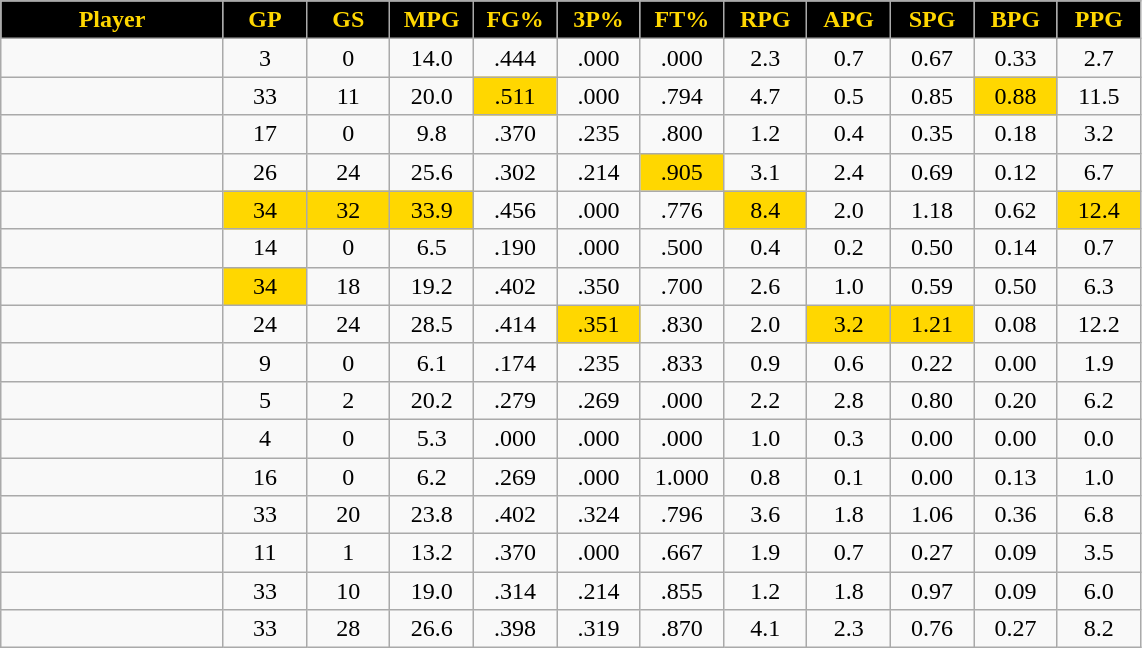<table class="wikitable sortable" style="text-align:center;">
<tr>
<th style="background:#000000;color:#ffd700;" width="16%">Player</th>
<th style="background:#000000;color:#ffd700;" width="6%">GP</th>
<th style="background:#000000;color:#ffd700;" width="6%">GS</th>
<th style="background:#000000;color:#ffd700;" width="6%">MPG</th>
<th style="background:#000000;color:#ffd700;" width="6%">FG%</th>
<th style="background:#000000;color:#ffd700;" width="6%">3P%</th>
<th style="background:#000000;color:#ffd700;" width="6%">FT%</th>
<th style="background:#000000;color:#ffd700;" width="6%">RPG</th>
<th style="background:#000000;color:#ffd700;" width="6%">APG</th>
<th style="background:#000000;color:#ffd700;" width="6%">SPG</th>
<th style="background:#000000;color:#ffd700;" width="6%">BPG</th>
<th style="background:#000000;color:#ffd700;" width="6%">PPG</th>
</tr>
<tr>
<td></td>
<td>3</td>
<td>0</td>
<td>14.0</td>
<td>.444</td>
<td>.000</td>
<td>.000</td>
<td>2.3</td>
<td>0.7</td>
<td>0.67</td>
<td>0.33</td>
<td>2.7</td>
</tr>
<tr>
<td></td>
<td>33</td>
<td>11</td>
<td>20.0</td>
<td style="background:#ffd700; color:black">.511</td>
<td>.000</td>
<td>.794</td>
<td>4.7</td>
<td>0.5</td>
<td>0.85</td>
<td style="background:#ffd700; color:black">0.88</td>
<td>11.5</td>
</tr>
<tr>
<td></td>
<td>17</td>
<td>0</td>
<td>9.8</td>
<td>.370</td>
<td>.235</td>
<td>.800</td>
<td>1.2</td>
<td>0.4</td>
<td>0.35</td>
<td>0.18</td>
<td>3.2</td>
</tr>
<tr>
<td></td>
<td>26</td>
<td>24</td>
<td>25.6</td>
<td>.302</td>
<td>.214</td>
<td style="background:#ffd700; color:black">.905</td>
<td>3.1</td>
<td>2.4</td>
<td>0.69</td>
<td>0.12</td>
<td>6.7</td>
</tr>
<tr>
<td></td>
<td style="background:#ffd700; color:black">34</td>
<td style="background:#ffd700; color:black">32</td>
<td style="background:#ffd700; color:black">33.9</td>
<td>.456</td>
<td>.000</td>
<td>.776</td>
<td style="background:#ffd700; color:black">8.4</td>
<td>2.0</td>
<td>1.18</td>
<td>0.62</td>
<td style="background:#ffd700; color:black">12.4</td>
</tr>
<tr>
<td></td>
<td>14</td>
<td>0</td>
<td>6.5</td>
<td>.190</td>
<td>.000</td>
<td>.500</td>
<td>0.4</td>
<td>0.2</td>
<td>0.50</td>
<td>0.14</td>
<td>0.7</td>
</tr>
<tr>
<td></td>
<td style="background:#ffd700; color:black">34</td>
<td>18</td>
<td>19.2</td>
<td>.402</td>
<td>.350</td>
<td>.700</td>
<td>2.6</td>
<td>1.0</td>
<td>0.59</td>
<td>0.50</td>
<td>6.3</td>
</tr>
<tr>
<td></td>
<td>24</td>
<td>24</td>
<td>28.5</td>
<td>.414</td>
<td style="background:#ffd700; color:black">.351</td>
<td>.830</td>
<td>2.0</td>
<td style="background:#ffd700; color:black">3.2</td>
<td style="background:#ffd700; color:black">1.21</td>
<td>0.08</td>
<td>12.2</td>
</tr>
<tr>
<td></td>
<td>9</td>
<td>0</td>
<td>6.1</td>
<td>.174</td>
<td>.235</td>
<td>.833</td>
<td>0.9</td>
<td>0.6</td>
<td>0.22</td>
<td>0.00</td>
<td>1.9</td>
</tr>
<tr>
<td></td>
<td>5</td>
<td>2</td>
<td>20.2</td>
<td>.279</td>
<td>.269</td>
<td>.000</td>
<td>2.2</td>
<td>2.8</td>
<td>0.80</td>
<td>0.20</td>
<td>6.2</td>
</tr>
<tr>
<td></td>
<td>4</td>
<td>0</td>
<td>5.3</td>
<td>.000</td>
<td>.000</td>
<td>.000</td>
<td>1.0</td>
<td>0.3</td>
<td>0.00</td>
<td>0.00</td>
<td>0.0</td>
</tr>
<tr>
<td></td>
<td>16</td>
<td>0</td>
<td>6.2</td>
<td>.269</td>
<td>.000</td>
<td>1.000</td>
<td>0.8</td>
<td>0.1</td>
<td>0.00</td>
<td>0.13</td>
<td>1.0</td>
</tr>
<tr>
<td></td>
<td>33</td>
<td>20</td>
<td>23.8</td>
<td>.402</td>
<td>.324</td>
<td>.796</td>
<td>3.6</td>
<td>1.8</td>
<td>1.06</td>
<td>0.36</td>
<td>6.8</td>
</tr>
<tr>
<td></td>
<td>11</td>
<td>1</td>
<td>13.2</td>
<td>.370</td>
<td>.000</td>
<td>.667</td>
<td>1.9</td>
<td>0.7</td>
<td>0.27</td>
<td>0.09</td>
<td>3.5</td>
</tr>
<tr>
<td></td>
<td>33</td>
<td>10</td>
<td>19.0</td>
<td>.314</td>
<td>.214</td>
<td>.855</td>
<td>1.2</td>
<td>1.8</td>
<td>0.97</td>
<td>0.09</td>
<td>6.0</td>
</tr>
<tr>
<td></td>
<td>33</td>
<td>28</td>
<td>26.6</td>
<td>.398</td>
<td>.319</td>
<td>.870</td>
<td>4.1</td>
<td>2.3</td>
<td>0.76</td>
<td>0.27</td>
<td>8.2</td>
</tr>
</table>
